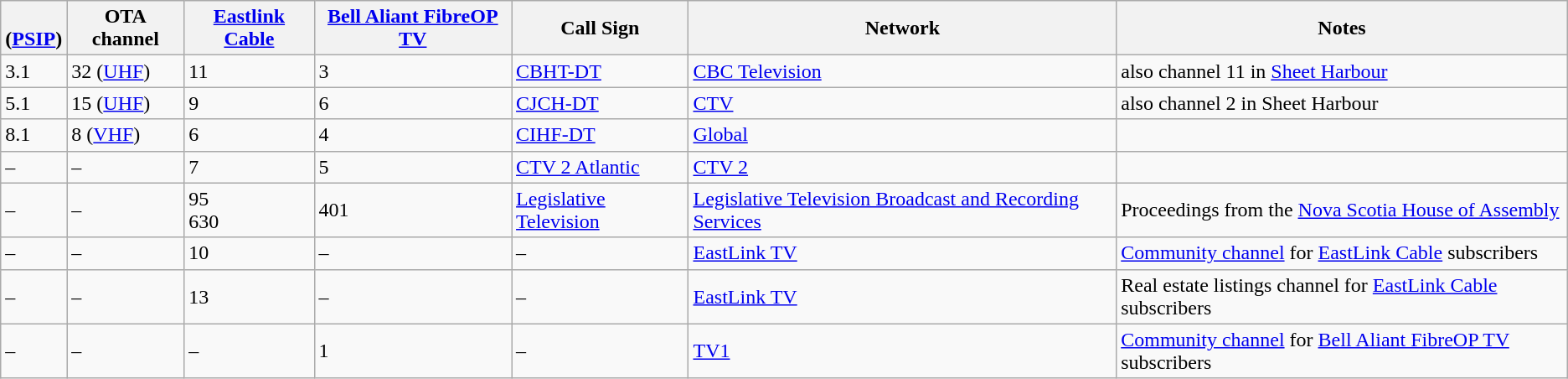<table class="wikitable sortable">
<tr>
<th scope="col"><br>(<a href='#'>PSIP</a>)</th>
<th scope="col">OTA channel</th>
<th scope="col"><a href='#'>Eastlink Cable</a></th>
<th scope="col"><a href='#'>Bell Aliant FibreOP TV</a></th>
<th>Call Sign</th>
<th scope="col">Network</th>
<th>Notes</th>
</tr>
<tr>
<td>3.1</td>
<td>32 (<a href='#'>UHF</a>)</td>
<td>11</td>
<td>3</td>
<td><a href='#'>CBHT-DT</a></td>
<td><a href='#'>CBC Television</a></td>
<td>also channel 11 in <a href='#'>Sheet Harbour</a></td>
</tr>
<tr>
<td>5.1</td>
<td>15 (<a href='#'>UHF</a>)</td>
<td>9</td>
<td>6</td>
<td><a href='#'>CJCH-DT</a></td>
<td><a href='#'>CTV</a></td>
<td>also channel 2 in Sheet Harbour</td>
</tr>
<tr>
<td>8.1</td>
<td>8 (<a href='#'>VHF</a>)</td>
<td>6</td>
<td>4</td>
<td><a href='#'>CIHF-DT</a></td>
<td><a href='#'>Global</a></td>
<td></td>
</tr>
<tr>
<td>–</td>
<td>–</td>
<td>7</td>
<td>5</td>
<td><a href='#'>CTV 2 Atlantic</a></td>
<td><a href='#'>CTV 2</a></td>
<td></td>
</tr>
<tr>
<td>–</td>
<td>–</td>
<td>95<br>630</td>
<td>401</td>
<td><a href='#'>Legislative Television</a></td>
<td><a href='#'>Legislative Television Broadcast and Recording Services</a></td>
<td>Proceedings from the <a href='#'>Nova Scotia House of Assembly</a></td>
</tr>
<tr>
<td>–</td>
<td>–</td>
<td>10</td>
<td>–</td>
<td>–</td>
<td><a href='#'>EastLink TV</a></td>
<td><a href='#'>Community channel</a> for <a href='#'>EastLink Cable</a> subscribers</td>
</tr>
<tr>
<td>–</td>
<td>–</td>
<td>13</td>
<td>–</td>
<td>–</td>
<td><a href='#'>EastLink TV</a></td>
<td>Real estate listings channel for <a href='#'>EastLink Cable</a> subscribers</td>
</tr>
<tr>
<td>–</td>
<td>–</td>
<td>–</td>
<td>1</td>
<td>–</td>
<td><a href='#'>TV1</a></td>
<td><a href='#'>Community channel</a> for <a href='#'>Bell Aliant FibreOP TV</a> subscribers</td>
</tr>
</table>
